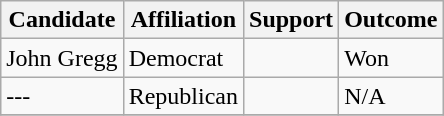<table class="wikitable">
<tr>
<th>Candidate</th>
<th>Affiliation</th>
<th>Support</th>
<th>Outcome</th>
</tr>
<tr>
<td>John Gregg</td>
<td>Democrat</td>
<td></td>
<td>Won</td>
</tr>
<tr>
<td>---</td>
<td>Republican</td>
<td></td>
<td>N/A</td>
</tr>
<tr>
</tr>
</table>
